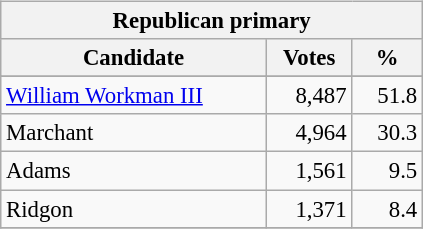<table class="wikitable" align="left" style="margin: 1em 1em 1em 0; font-size: 95%;">
<tr>
<th colspan="3">Republican primary</th>
</tr>
<tr>
<th colspan="1" style="width: 170px">Candidate</th>
<th style="width: 50px">Votes</th>
<th style="width: 40px">%</th>
</tr>
<tr>
</tr>
<tr>
<td><a href='#'>William Workman III</a></td>
<td align="right">8,487</td>
<td align="right">51.8</td>
</tr>
<tr>
<td>Marchant</td>
<td align="right">4,964</td>
<td align="right">30.3</td>
</tr>
<tr>
<td>Adams</td>
<td align="right">1,561</td>
<td align="right">9.5</td>
</tr>
<tr>
<td>Ridgon</td>
<td align="right">1,371</td>
<td align="right">8.4</td>
</tr>
<tr>
</tr>
</table>
